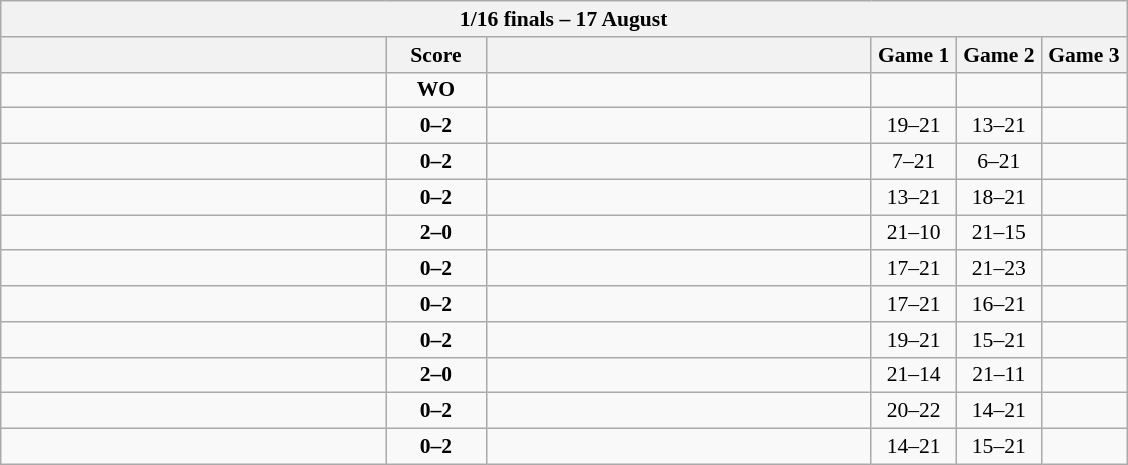<table class="wikitable" style="text-align: center; font-size:90% ">
<tr>
<th colspan=6>1/16 finals – 17 August</th>
</tr>
<tr>
<th align="right" width="250"></th>
<th width="60">Score</th>
<th align="left" width="250"></th>
<th width="50">Game 1</th>
<th width="50">Game 2</th>
<th width="50">Game 3</th>
</tr>
<tr>
<td align=left><strong></strong></td>
<td align=center><strong>WO</strong></td>
<td align=left></td>
<td></td>
<td></td>
<td></td>
</tr>
<tr>
<td align=left></td>
<td align=center><strong>0–2</strong></td>
<td align=left><strong></strong></td>
<td>19–21</td>
<td>13–21</td>
<td></td>
</tr>
<tr>
<td align=left></td>
<td align=center><strong>0–2</strong></td>
<td align=left><strong></strong></td>
<td>7–21</td>
<td>6–21</td>
<td></td>
</tr>
<tr>
<td align=left></td>
<td align=center><strong>0–2</strong></td>
<td align=left><strong></strong></td>
<td>13–21</td>
<td>18–21</td>
<td></td>
</tr>
<tr>
<td align=left><strong></strong></td>
<td align=center><strong>2–0</strong></td>
<td align=left></td>
<td>21–10</td>
<td>21–15</td>
<td></td>
</tr>
<tr>
<td align=left></td>
<td align=center><strong>0–2</strong></td>
<td align=left><strong></strong></td>
<td>17–21</td>
<td>21–23</td>
<td></td>
</tr>
<tr>
<td align=left></td>
<td align=center><strong>0–2</strong></td>
<td align=left><strong></strong></td>
<td>17–21</td>
<td>16–21</td>
<td></td>
</tr>
<tr>
<td align=left></td>
<td align=center><strong>0–2</strong></td>
<td align=left><strong></strong></td>
<td>19–21</td>
<td>15–21</td>
<td></td>
</tr>
<tr>
<td align=left><strong></strong></td>
<td align=center><strong>2–0</strong></td>
<td align=left></td>
<td>21–14</td>
<td>21–11</td>
<td></td>
</tr>
<tr>
<td align=left></td>
<td align=center><strong>0–2</strong></td>
<td align=left><strong></strong></td>
<td>20–22</td>
<td>14–21</td>
<td></td>
</tr>
<tr>
<td align=left></td>
<td align=center><strong>0–2</strong></td>
<td align=left><strong></strong></td>
<td>14–21</td>
<td>15–21</td>
<td></td>
</tr>
</table>
